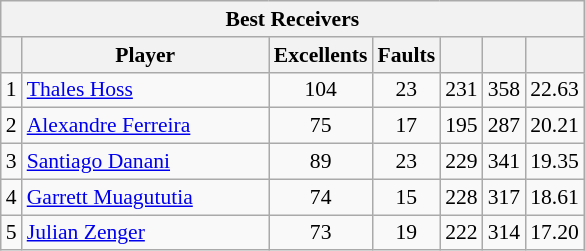<table class="wikitable sortable" style=font-size:90%>
<tr>
<th colspan=7>Best Receivers</th>
</tr>
<tr>
<th></th>
<th width=158>Player</th>
<th width=20>Excellents</th>
<th width=20>Faults</th>
<th width=20></th>
<th width=20></th>
<th width=20></th>
</tr>
<tr>
<td>1</td>
<td> <a href='#'>Thales Hoss</a></td>
<td align=center>104</td>
<td align=center>23</td>
<td align=center>231</td>
<td align=center>358</td>
<td align=center>22.63</td>
</tr>
<tr>
<td>2</td>
<td> <a href='#'>Alexandre Ferreira</a></td>
<td align=center>75</td>
<td align=center>17</td>
<td align=center>195</td>
<td align=center>287</td>
<td align=center>20.21</td>
</tr>
<tr>
<td>3</td>
<td> <a href='#'>Santiago Danani</a></td>
<td align=center>89</td>
<td align=center>23</td>
<td align=center>229</td>
<td align=center>341</td>
<td align=center>19.35</td>
</tr>
<tr>
<td>4</td>
<td> <a href='#'>Garrett Muagututia</a></td>
<td align=center>74</td>
<td align=center>15</td>
<td align=center>228</td>
<td align=center>317</td>
<td align=center>18.61</td>
</tr>
<tr>
<td>5</td>
<td> <a href='#'>Julian Zenger</a></td>
<td align=center>73</td>
<td align=center>19</td>
<td align=center>222</td>
<td align=center>314</td>
<td align=center>17.20</td>
</tr>
</table>
